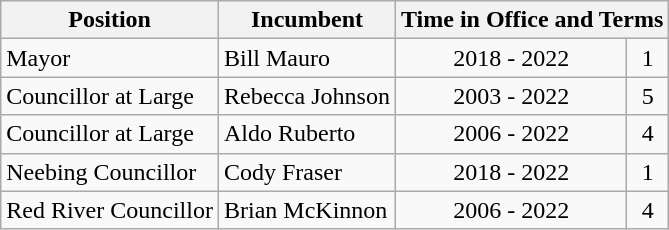<table class="wikitable">
<tr>
<th>Position</th>
<th>Incumbent</th>
<th colspan="2">Time in Office and Terms</th>
</tr>
<tr>
<td>Mayor</td>
<td>Bill Mauro</td>
<td style="text-align:center;">2018 - 2022</td>
<td style="text-align:center;">1</td>
</tr>
<tr>
<td>Councillor at Large</td>
<td>Rebecca Johnson</td>
<td style="text-align:center;">2003 - 2022</td>
<td style="text-align:center;">5</td>
</tr>
<tr>
<td>Councillor at Large</td>
<td>Aldo Ruberto</td>
<td style="text-align:center;">2006 - 2022</td>
<td style="text-align:center;">4</td>
</tr>
<tr>
<td>Neebing Councillor</td>
<td>Cody Fraser</td>
<td style="text-align:center;">2018 - 2022</td>
<td style="text-align:center;">1</td>
</tr>
<tr>
<td>Red River Councillor</td>
<td>Brian McKinnon</td>
<td style="text-align:center;">2006 - 2022</td>
<td style="text-align:center;">4</td>
</tr>
</table>
